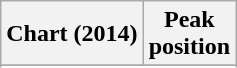<table class="wikitable plainrowheaders sortable" style="text-align:center;">
<tr>
<th>Chart (2014)</th>
<th>Peak<br>position</th>
</tr>
<tr>
</tr>
<tr>
</tr>
<tr>
</tr>
<tr>
</tr>
<tr>
</tr>
<tr>
</tr>
<tr>
</tr>
<tr>
</tr>
</table>
